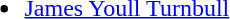<table style="width:100%;">
<tr>
<td style="vertical-align:top; width:25%;"><br><ul><li> <a href='#'>James Youll Turnbull</a></li></ul></td>
</tr>
</table>
